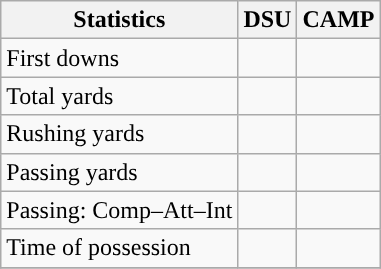<table class="wikitable" style="float: left;">
<tr>
<th>Statistics</th>
<th>DSU</th>
<th>CAMP</th>
</tr>
<tr>
<td>First downs</td>
<td></td>
<td></td>
</tr>
<tr>
<td>Total yards</td>
<td></td>
<td></td>
</tr>
<tr>
<td>Rushing yards</td>
<td></td>
<td></td>
</tr>
<tr>
<td>Passing yards</td>
<td></td>
<td></td>
</tr>
<tr>
<td>Passing: Comp–Att–Int</td>
<td></td>
<td></td>
</tr>
<tr>
<td>Time of possession</td>
<td></td>
<td></td>
</tr>
<tr>
</tr>
</table>
